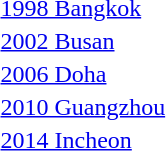<table>
<tr>
<td rowspan=2><a href='#'>1998 Bangkok</a></td>
<td rowspan=2></td>
<td rowspan=2></td>
<td></td>
</tr>
<tr>
<td></td>
</tr>
<tr>
<td rowspan=2><a href='#'>2002 Busan</a></td>
<td rowspan=2></td>
<td rowspan=2></td>
<td></td>
</tr>
<tr>
<td></td>
</tr>
<tr>
<td rowspan=2><a href='#'>2006 Doha</a></td>
<td rowspan=2></td>
<td rowspan=2></td>
<td></td>
</tr>
<tr>
<td></td>
</tr>
<tr>
<td rowspan=2><a href='#'>2010 Guangzhou</a></td>
<td rowspan=2></td>
<td rowspan=2></td>
<td></td>
</tr>
<tr>
<td></td>
</tr>
<tr>
<td rowspan=2><a href='#'>2014 Incheon</a></td>
<td rowspan=2></td>
<td rowspan=2></td>
<td></td>
</tr>
<tr>
<td></td>
</tr>
</table>
